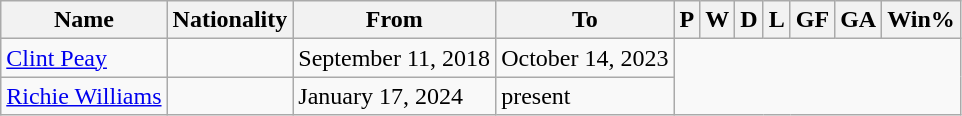<table class="wikitable plainrowheaders sortable" style="text-align:center">
<tr>
<th>Name</th>
<th>Nationality</th>
<th>From</th>
<th class="unsortable">To</th>
<th>P</th>
<th>W</th>
<th>D</th>
<th>L</th>
<th>GF</th>
<th>GA</th>
<th>Win%</th>
</tr>
<tr>
<td scope="row" style="text-align:left"><a href='#'>Clint Peay</a></td>
<td align="left"></td>
<td align="left">September 11, 2018</td>
<td align="left">October 14, 2023<br></td>
</tr>
<tr>
<td scope="row" style="text-align:left"><a href='#'>Richie Williams</a></td>
<td align="left"></td>
<td align="left">January 17, 2024</td>
<td align="left">present<br></td>
</tr>
</table>
